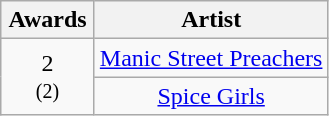<table class="wikitable" rowspan="2" style="text-align:center;">
<tr>
<th scope="col" style="width:55px;">Awards</th>
<th scope="col" style="text-align:center;">Artist</th>
</tr>
<tr>
<td rowspan="2">2<br><small>(2)</small></td>
<td><a href='#'>Manic Street Preachers</a></td>
</tr>
<tr>
<td><a href='#'>Spice Girls</a></td>
</tr>
</table>
